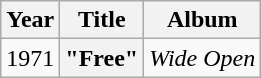<table class="wikitable plainrowheaders" style="text-align:center;" border="1">
<tr>
<th>Year</th>
<th>Title</th>
<th>Album</th>
</tr>
<tr>
<td>1971</td>
<th scope="row">"Free"</th>
<td><em>Wide Open</em></td>
</tr>
</table>
